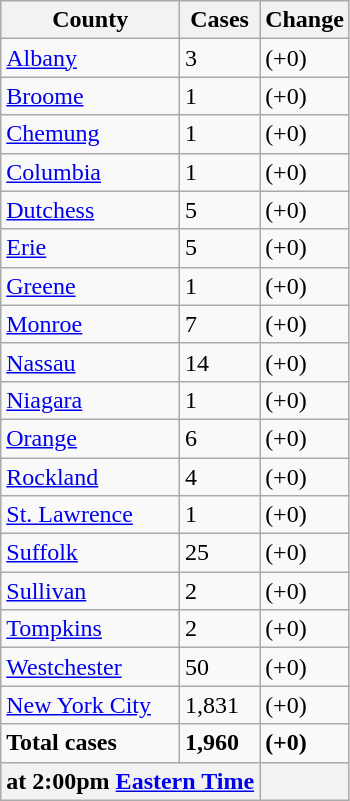<table class="wikitable sortable mw-collapsible mw-collapsed">
<tr>
<th>County</th>
<th>Cases</th>
<th>Change</th>
</tr>
<tr>
<td><a href='#'>Albany</a></td>
<td>3</td>
<td>(+0)</td>
</tr>
<tr>
<td><a href='#'>Broome</a></td>
<td>1</td>
<td>(+0)</td>
</tr>
<tr>
<td><a href='#'>Chemung</a></td>
<td>1</td>
<td>(+0)</td>
</tr>
<tr>
<td><a href='#'>Columbia</a></td>
<td>1</td>
<td>(+0)</td>
</tr>
<tr>
<td><a href='#'>Dutchess</a></td>
<td>5</td>
<td>(+0)</td>
</tr>
<tr>
<td><a href='#'>Erie</a></td>
<td>5</td>
<td>(+0)</td>
</tr>
<tr>
<td><a href='#'>Greene</a></td>
<td>1</td>
<td>(+0)</td>
</tr>
<tr>
<td><a href='#'>Monroe</a></td>
<td>7</td>
<td>(+0)</td>
</tr>
<tr>
<td><a href='#'>Nassau</a></td>
<td>14</td>
<td>(+0)</td>
</tr>
<tr>
<td><a href='#'>Niagara</a></td>
<td>1</td>
<td>(+0)</td>
</tr>
<tr>
<td><a href='#'>Orange</a></td>
<td>6</td>
<td>(+0)</td>
</tr>
<tr>
<td><a href='#'>Rockland</a></td>
<td>4</td>
<td>(+0)</td>
</tr>
<tr>
<td><a href='#'>St. Lawrence</a></td>
<td>1</td>
<td>(+0)</td>
</tr>
<tr>
<td><a href='#'>Suffolk</a></td>
<td>25</td>
<td>(+0)</td>
</tr>
<tr>
<td><a href='#'>Sullivan</a></td>
<td>2</td>
<td>(+0)</td>
</tr>
<tr>
<td><a href='#'>Tompkins</a></td>
<td>2</td>
<td>(+0)</td>
</tr>
<tr>
<td><a href='#'>Westchester</a></td>
<td>50</td>
<td>(+0)</td>
</tr>
<tr>
<td><a href='#'>New York City</a></td>
<td>1,831</td>
<td>(+0)</td>
</tr>
<tr>
<td><strong>Total cases</strong></td>
<td><strong>1,960</strong></td>
<td><strong>(+0)</strong></td>
</tr>
<tr>
<th colspan="2"> at 2:00pm <a href='#'>Eastern Time</a></th>
<th></th>
</tr>
</table>
